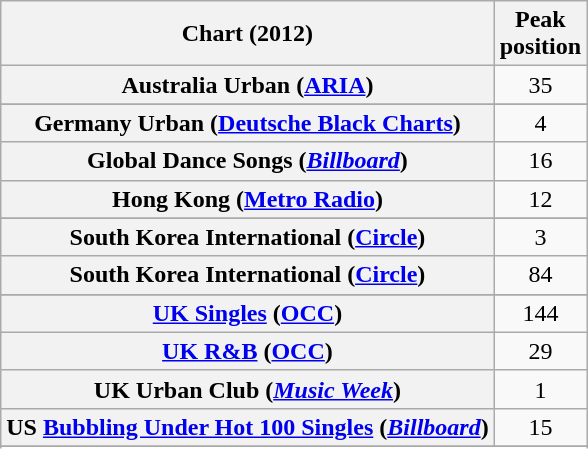<table class="wikitable plainrowheaders sortable" style="text-align:center;">
<tr>
<th scope="col">Chart (2012)</th>
<th scope="col">Peak<br>position</th>
</tr>
<tr>
<th scope="row">Australia Urban (<a href='#'>ARIA</a>)</th>
<td style="text-align:center;">35</td>
</tr>
<tr>
</tr>
<tr>
</tr>
<tr>
</tr>
<tr>
<th scope="row">Germany Urban (<a href='#'>Deutsche Black Charts</a>)</th>
<td>4</td>
</tr>
<tr>
<th scope="row">Global Dance Songs (<em><a href='#'>Billboard</a></em>)</th>
<td style="text-align:center;">16</td>
</tr>
<tr>
<th scope="row">Hong Kong (<a href='#'>Metro Radio</a>)</th>
<td style="text-align:center;">12</td>
</tr>
<tr>
</tr>
<tr>
<th scope="row">South Korea International (<a href='#'>Circle</a>)</th>
<td align="center">3</td>
</tr>
<tr>
<th scope="row">South Korea International (<a href='#'>Circle</a>) <br> </th>
<td>84</td>
</tr>
<tr>
</tr>
<tr>
<th scope="row"><a href='#'>UK Singles</a> (<a href='#'>OCC</a>)</th>
<td>144</td>
</tr>
<tr>
<th scope="row"><a href='#'>UK R&B</a> (<a href='#'>OCC</a>)</th>
<td>29</td>
</tr>
<tr>
<th scope="row">UK Urban Club (<em><a href='#'>Music Week</a></em>)</th>
<td>1</td>
</tr>
<tr>
<th scope="row">US <a href='#'>Bubbling Under Hot 100 Singles</a> (<em><a href='#'>Billboard</a></em>)</th>
<td>15</td>
</tr>
<tr>
</tr>
<tr>
</tr>
<tr>
</tr>
<tr>
</tr>
</table>
